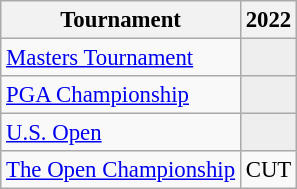<table class="wikitable" style="font-size:95%;text-align:center;">
<tr>
<th>Tournament</th>
<th>2022</th>
</tr>
<tr>
<td align=left><a href='#'>Masters Tournament</a></td>
<td style="background:#eeeeee;"></td>
</tr>
<tr>
<td align=left><a href='#'>PGA Championship</a></td>
<td style="background:#eeeeee;"></td>
</tr>
<tr>
<td align=left><a href='#'>U.S. Open</a></td>
<td style="background:#eeeeee;"></td>
</tr>
<tr>
<td align=left><a href='#'>The Open Championship</a></td>
<td>CUT</td>
</tr>
</table>
